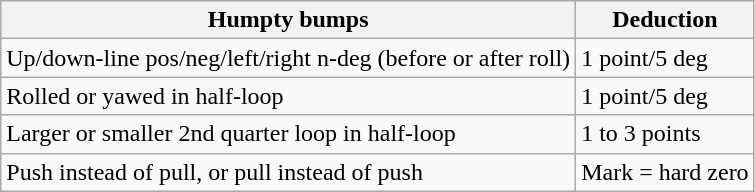<table class="wikitable">
<tr>
<th>Humpty bumps</th>
<th>Deduction</th>
</tr>
<tr>
<td>Up/down-line pos/neg/left/right n-deg (before or after roll)</td>
<td>1 point/5 deg</td>
</tr>
<tr>
<td>Rolled or yawed in half-loop</td>
<td>1 point/5 deg</td>
</tr>
<tr>
<td>Larger or smaller 2nd quarter loop in half-loop</td>
<td>1 to 3 points</td>
</tr>
<tr>
<td>Push instead of pull, or pull instead of push</td>
<td>Mark = hard zero</td>
</tr>
</table>
